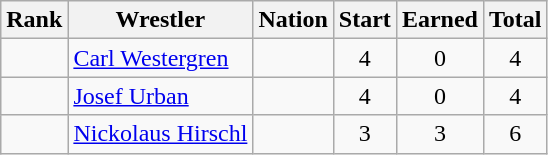<table class="wikitable sortable" style="text-align:center;">
<tr>
<th>Rank</th>
<th>Wrestler</th>
<th>Nation</th>
<th>Start</th>
<th>Earned</th>
<th>Total</th>
</tr>
<tr>
<td></td>
<td align=left><a href='#'>Carl Westergren</a></td>
<td align=left></td>
<td>4</td>
<td>0</td>
<td>4</td>
</tr>
<tr>
<td></td>
<td align=left><a href='#'>Josef Urban</a></td>
<td align=left></td>
<td>4</td>
<td>0</td>
<td>4</td>
</tr>
<tr>
<td></td>
<td align=left><a href='#'>Nickolaus Hirschl</a></td>
<td align=left></td>
<td>3</td>
<td>3</td>
<td>6</td>
</tr>
</table>
